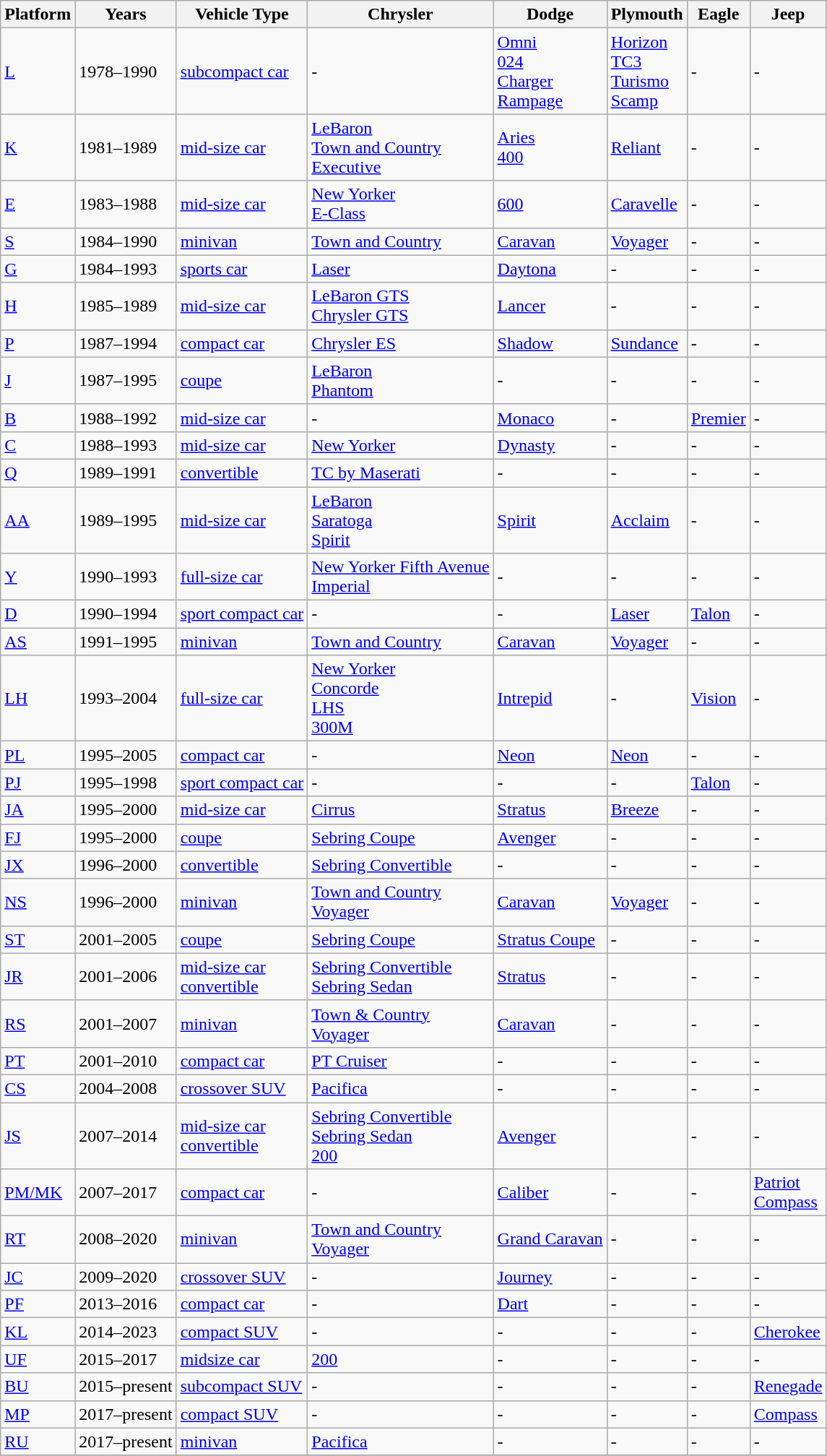<table class="wikitable sortable">
<tr>
<th>Platform</th>
<th>Years</th>
<th>Vehicle Type</th>
<th>Chrysler</th>
<th>Dodge</th>
<th>Plymouth</th>
<th>Eagle</th>
<th>Jeep</th>
</tr>
<tr>
<td><a href='#'>L</a></td>
<td>1978–1990</td>
<td><a href='#'>subcompact car</a></td>
<td>-</td>
<td><a href='#'>Omni</a><br><a href='#'>024</a><br><a href='#'>Charger</a><br><a href='#'>Rampage</a></td>
<td><a href='#'>Horizon</a><br><a href='#'>TC3</a><br><a href='#'>Turismo</a><br><a href='#'>Scamp</a></td>
<td>-</td>
<td>-</td>
</tr>
<tr>
<td><a href='#'>K</a></td>
<td>1981–1989</td>
<td><a href='#'>mid-size car</a></td>
<td><a href='#'>LeBaron</a><br><a href='#'>Town and Country</a><br><a href='#'>Executive</a></td>
<td><a href='#'>Aries</a><br><a href='#'>400</a></td>
<td><a href='#'>Reliant</a></td>
<td>-</td>
<td>-</td>
</tr>
<tr>
<td><a href='#'>E</a></td>
<td>1983–1988</td>
<td><a href='#'>mid-size car</a></td>
<td><a href='#'>New Yorker</a><br><a href='#'>E-Class</a></td>
<td><a href='#'>600</a></td>
<td><a href='#'>Caravelle</a></td>
<td>-</td>
<td>-</td>
</tr>
<tr>
<td><a href='#'>S</a></td>
<td>1984–1990</td>
<td><a href='#'>minivan</a></td>
<td><a href='#'>Town and Country</a></td>
<td><a href='#'>Caravan</a></td>
<td><a href='#'>Voyager</a></td>
<td>-</td>
<td>-</td>
</tr>
<tr>
<td><a href='#'>G</a></td>
<td>1984–1993</td>
<td><a href='#'>sports car</a></td>
<td><a href='#'>Laser</a></td>
<td><a href='#'>Daytona</a></td>
<td>-</td>
<td>-</td>
<td>-</td>
</tr>
<tr>
<td><a href='#'>H</a></td>
<td>1985–1989</td>
<td><a href='#'>mid-size car</a></td>
<td><a href='#'>LeBaron GTS</a><br><a href='#'>Chrysler GTS</a></td>
<td><a href='#'>Lancer</a></td>
<td>-</td>
<td>-</td>
<td>-</td>
</tr>
<tr>
<td><a href='#'>P</a></td>
<td>1987–1994</td>
<td><a href='#'>compact car</a></td>
<td><a href='#'>Chrysler ES</a></td>
<td><a href='#'>Shadow</a></td>
<td><a href='#'>Sundance</a></td>
<td>-</td>
<td>-</td>
</tr>
<tr>
<td><a href='#'>J</a></td>
<td>1987–1995</td>
<td><a href='#'>coupe</a></td>
<td><a href='#'>LeBaron</a><br><a href='#'>Phantom</a></td>
<td>-</td>
<td>-</td>
<td>-</td>
<td>-</td>
</tr>
<tr>
<td><a href='#'>B</a></td>
<td>1988–1992</td>
<td><a href='#'>mid-size car</a></td>
<td>-</td>
<td><a href='#'>Monaco</a></td>
<td>-</td>
<td><a href='#'>Premier</a></td>
<td>-</td>
</tr>
<tr>
<td><a href='#'>C</a></td>
<td>1988–1993</td>
<td><a href='#'>mid-size car</a></td>
<td><a href='#'>New Yorker</a></td>
<td><a href='#'>Dynasty</a></td>
<td>-</td>
<td>-</td>
<td>-</td>
</tr>
<tr>
<td><a href='#'>Q</a></td>
<td>1989–1991</td>
<td><a href='#'>convertible</a></td>
<td><a href='#'>TC by Maserati</a></td>
<td>-</td>
<td>-</td>
<td>-</td>
<td>-</td>
</tr>
<tr>
<td><a href='#'>AA</a></td>
<td>1989–1995</td>
<td><a href='#'>mid-size car</a></td>
<td><a href='#'>LeBaron</a><br><a href='#'>Saratoga</a><br><a href='#'>Spirit</a></td>
<td><a href='#'>Spirit</a></td>
<td><a href='#'>Acclaim</a></td>
<td>-</td>
<td>-</td>
</tr>
<tr>
<td><a href='#'>Y</a></td>
<td>1990–1993</td>
<td><a href='#'>full-size car</a></td>
<td><a href='#'>New Yorker Fifth Avenue</a><br><a href='#'>Imperial</a></td>
<td>-</td>
<td>-</td>
<td>-</td>
<td>-</td>
</tr>
<tr>
<td><a href='#'>D</a></td>
<td>1990–1994</td>
<td><a href='#'>sport compact car</a></td>
<td>-</td>
<td>-</td>
<td><a href='#'>Laser</a></td>
<td><a href='#'>Talon</a></td>
<td>-</td>
</tr>
<tr>
<td><a href='#'>AS</a></td>
<td>1991–1995</td>
<td><a href='#'>minivan</a></td>
<td><a href='#'>Town and Country</a></td>
<td><a href='#'>Caravan</a></td>
<td><a href='#'>Voyager</a></td>
<td>-</td>
<td>-</td>
</tr>
<tr>
<td><a href='#'>LH</a></td>
<td>1993–2004</td>
<td><a href='#'>full-size car</a></td>
<td><a href='#'>New Yorker</a><br><a href='#'>Concorde</a><br><a href='#'>LHS</a><br><a href='#'>300M</a></td>
<td><a href='#'>Intrepid</a></td>
<td>-</td>
<td><a href='#'>Vision</a></td>
<td>-</td>
</tr>
<tr>
<td><a href='#'>PL</a></td>
<td>1995–2005</td>
<td><a href='#'>compact car</a></td>
<td>-</td>
<td><a href='#'>Neon</a></td>
<td><a href='#'>Neon</a></td>
<td>-</td>
<td>-</td>
</tr>
<tr>
<td><a href='#'>PJ</a></td>
<td>1995–1998</td>
<td><a href='#'>sport compact car</a></td>
<td>-</td>
<td>-</td>
<td>-</td>
<td><a href='#'>Talon</a></td>
<td>-</td>
</tr>
<tr>
<td><a href='#'>JA</a></td>
<td>1995–2000</td>
<td><a href='#'>mid-size car</a></td>
<td><a href='#'>Cirrus</a></td>
<td><a href='#'>Stratus</a></td>
<td><a href='#'>Breeze</a></td>
<td>-</td>
<td>-</td>
</tr>
<tr>
<td><a href='#'>FJ</a></td>
<td>1995–2000</td>
<td><a href='#'>coupe</a></td>
<td><a href='#'>Sebring Coupe</a></td>
<td><a href='#'>Avenger</a></td>
<td>-</td>
<td>-</td>
<td>-</td>
</tr>
<tr>
<td><a href='#'>JX</a></td>
<td>1996–2000</td>
<td><a href='#'>convertible</a></td>
<td><a href='#'>Sebring Convertible</a></td>
<td>-</td>
<td>-</td>
<td>-</td>
<td>-</td>
</tr>
<tr>
<td><a href='#'>NS</a></td>
<td>1996–2000</td>
<td><a href='#'>minivan</a></td>
<td><a href='#'>Town and Country</a><br><a href='#'>Voyager</a></td>
<td><a href='#'>Caravan</a></td>
<td><a href='#'>Voyager</a></td>
<td>-</td>
<td>-</td>
</tr>
<tr>
<td><a href='#'>ST</a></td>
<td>2001–2005</td>
<td><a href='#'>coupe</a></td>
<td><a href='#'>Sebring Coupe</a></td>
<td><a href='#'>Stratus Coupe</a></td>
<td>-</td>
<td>-</td>
<td>-</td>
</tr>
<tr>
<td><a href='#'>JR</a></td>
<td>2001–2006</td>
<td><a href='#'>mid-size car</a><br><a href='#'>convertible</a></td>
<td><a href='#'>Sebring Convertible</a><br><a href='#'>Sebring Sedan</a></td>
<td><a href='#'>Stratus</a></td>
<td>-</td>
<td>-</td>
<td>-</td>
</tr>
<tr>
<td><a href='#'>RS</a></td>
<td>2001–2007</td>
<td><a href='#'>minivan</a></td>
<td><a href='#'>Town & Country</a><br><a href='#'>Voyager</a></td>
<td><a href='#'>Caravan</a></td>
<td>-</td>
<td>-</td>
<td>-</td>
</tr>
<tr>
<td><a href='#'>PT</a></td>
<td>2001–2010</td>
<td><a href='#'>compact car</a></td>
<td><a href='#'>PT Cruiser</a></td>
<td>-</td>
<td>-</td>
<td>-</td>
<td>-</td>
</tr>
<tr>
<td><a href='#'>CS</a></td>
<td>2004–2008</td>
<td><a href='#'>crossover SUV</a></td>
<td><a href='#'>Pacifica</a></td>
<td>-</td>
<td>-</td>
<td>-</td>
<td>-</td>
</tr>
<tr>
<td><a href='#'>JS</a></td>
<td>2007–2014</td>
<td><a href='#'>mid-size car</a><br><a href='#'>convertible</a></td>
<td><a href='#'>Sebring Convertible</a><br><a href='#'>Sebring Sedan</a><br><a href='#'>200</a></td>
<td Dodge><a href='#'>Avenger</a></td>
<td></td>
<td>-</td>
<td>-</td>
</tr>
<tr>
<td><a href='#'>PM/MK</a></td>
<td>2007–2017</td>
<td><a href='#'>compact car</a></td>
<td>-</td>
<td><a href='#'>Caliber</a></td>
<td>-</td>
<td>-</td>
<td><a href='#'>Patriot</a><br><a href='#'>Compass</a></td>
</tr>
<tr>
<td><a href='#'>RT</a></td>
<td>2008–2020</td>
<td><a href='#'>minivan</a></td>
<td><a href='#'>Town and Country</a><br><a href='#'>Voyager</a></td>
<td><a href='#'>Grand Caravan</a></td>
<td>-</td>
<td>-</td>
<td>-</td>
</tr>
<tr>
<td><a href='#'>JC</a></td>
<td>2009–2020</td>
<td><a href='#'>crossover SUV</a></td>
<td>-</td>
<td><a href='#'>Journey</a></td>
<td>-</td>
<td>-</td>
<td>-</td>
</tr>
<tr>
<td><a href='#'>PF</a></td>
<td>2013–2016</td>
<td><a href='#'>compact car</a></td>
<td>-</td>
<td><a href='#'>Dart</a></td>
<td>-</td>
<td>-</td>
<td>-</td>
</tr>
<tr>
<td><a href='#'>KL</a></td>
<td>2014–2023</td>
<td><a href='#'>compact SUV</a></td>
<td>-</td>
<td>-</td>
<td>-</td>
<td>-</td>
<td><a href='#'>Cherokee</a></td>
</tr>
<tr>
<td><a href='#'>UF</a></td>
<td>2015–2017</td>
<td><a href='#'>midsize car</a></td>
<td><a href='#'>200</a></td>
<td>-</td>
<td>-</td>
<td>-</td>
<td>-</td>
</tr>
<tr>
<td><a href='#'>BU</a></td>
<td>2015–present</td>
<td><a href='#'>subcompact SUV</a></td>
<td>-</td>
<td>-</td>
<td>-</td>
<td>-</td>
<td><a href='#'>Renegade</a></td>
</tr>
<tr>
<td><a href='#'>MP</a></td>
<td>2017–present</td>
<td><a href='#'>compact SUV</a></td>
<td>-</td>
<td>-</td>
<td>-</td>
<td>-</td>
<td><a href='#'>Compass</a></td>
</tr>
<tr>
<td><a href='#'>RU</a></td>
<td>2017–present</td>
<td><a href='#'>minivan</a></td>
<td><a href='#'>Pacifica</a></td>
<td>-</td>
<td>-</td>
<td>-</td>
<td>-</td>
</tr>
<tr>
</tr>
</table>
